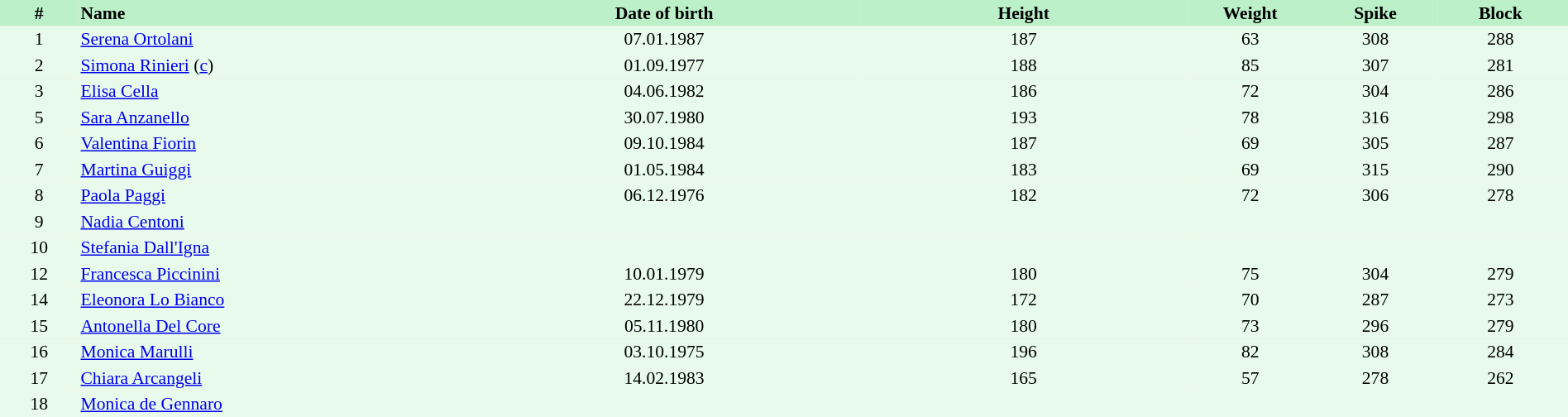<table border=0 cellpadding=2 cellspacing=0  |- bgcolor=#FFECCE style="text-align:center; font-size:90%;" width=100%>
<tr bgcolor=#BBF0C9>
<th width=5%>#</th>
<th width=25% align=left>Name</th>
<th width=25%>Date of birth</th>
<th width=21%>Height</th>
<th width=8%>Weight</th>
<th width=8%>Spike</th>
<th width=8%>Block</th>
<th></th>
</tr>
<tr bgcolor=#E7FAEC>
<td>1</td>
<td align=left><a href='#'>Serena Ortolani</a></td>
<td>07.01.1987</td>
<td>187</td>
<td>63</td>
<td>308</td>
<td>288</td>
<td></td>
</tr>
<tr bgcolor=#E7FAEC>
<td>2</td>
<td align=left><a href='#'>Simona Rinieri</a> (<a href='#'>c</a>)</td>
<td>01.09.1977</td>
<td>188</td>
<td>85</td>
<td>307</td>
<td>281</td>
<td></td>
</tr>
<tr bgcolor=#E7FAEC>
<td>3</td>
<td align=left><a href='#'>Elisa Cella</a></td>
<td>04.06.1982</td>
<td>186</td>
<td>72</td>
<td>304</td>
<td>286</td>
<td></td>
</tr>
<tr bgcolor=#E7FAEC>
<td>5</td>
<td align=left><a href='#'>Sara Anzanello</a></td>
<td>30.07.1980</td>
<td>193</td>
<td>78</td>
<td>316</td>
<td>298</td>
<td></td>
</tr>
<tr bgcolor=#E7FAEC>
<td>6</td>
<td align=left><a href='#'>Valentina Fiorin</a></td>
<td>09.10.1984</td>
<td>187</td>
<td>69</td>
<td>305</td>
<td>287</td>
<td></td>
</tr>
<tr bgcolor=#E7FAEC>
<td>7</td>
<td align=left><a href='#'>Martina Guiggi</a></td>
<td>01.05.1984</td>
<td>183</td>
<td>69</td>
<td>315</td>
<td>290</td>
<td></td>
</tr>
<tr bgcolor=#E7FAEC>
<td>8</td>
<td align=left><a href='#'>Paola Paggi</a></td>
<td>06.12.1976</td>
<td>182</td>
<td>72</td>
<td>306</td>
<td>278</td>
<td></td>
</tr>
<tr bgcolor=#E7FAEC>
<td>9</td>
<td align=left><a href='#'>Nadia Centoni</a></td>
<td></td>
<td></td>
<td></td>
<td></td>
<td></td>
<td></td>
</tr>
<tr bgcolor=#E7FAEC>
<td>10</td>
<td align=left><a href='#'>Stefania Dall'Igna</a></td>
<td></td>
<td></td>
<td></td>
<td></td>
<td></td>
<td></td>
</tr>
<tr bgcolor=#E7FAEC>
<td>12</td>
<td align=left><a href='#'>Francesca Piccinini</a></td>
<td>10.01.1979</td>
<td>180</td>
<td>75</td>
<td>304</td>
<td>279</td>
<td></td>
</tr>
<tr bgcolor=#E7FAEC>
<td>14</td>
<td align=left><a href='#'>Eleonora Lo Bianco</a></td>
<td>22.12.1979</td>
<td>172</td>
<td>70</td>
<td>287</td>
<td>273</td>
<td></td>
</tr>
<tr bgcolor=#E7FAEC>
<td>15</td>
<td align=left><a href='#'>Antonella Del Core</a></td>
<td>05.11.1980</td>
<td>180</td>
<td>73</td>
<td>296</td>
<td>279</td>
<td></td>
</tr>
<tr bgcolor=#E7FAEC>
<td>16</td>
<td align=left><a href='#'>Monica Marulli</a></td>
<td>03.10.1975</td>
<td>196</td>
<td>82</td>
<td>308</td>
<td>284</td>
<td></td>
</tr>
<tr bgcolor=#E7FAEC>
<td>17</td>
<td align=left><a href='#'>Chiara Arcangeli</a></td>
<td>14.02.1983</td>
<td>165</td>
<td>57</td>
<td>278</td>
<td>262</td>
<td></td>
</tr>
<tr bgcolor=#E7FAEC>
<td>18</td>
<td align=left><a href='#'>Monica de Gennaro</a></td>
<td></td>
<td></td>
<td></td>
<td></td>
<td></td>
<td></td>
</tr>
</table>
